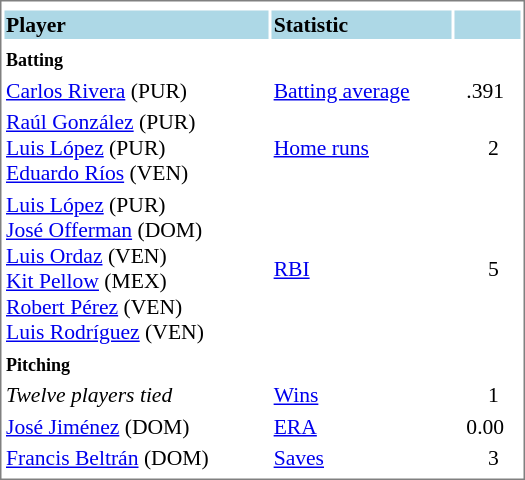<table cellpadding="1" width="350px" style="font-size: 90%; border: 1px solid gray;">
<tr align="center" style="font-size: larger;">
<td colspan=6></td>
</tr>
<tr style="background:lightblue;">
<td><strong>Player</strong></td>
<td><strong>Statistic</strong></td>
<td></td>
</tr>
<tr align="center" style="vertical-align: middle;" style="background:lightblue;">
</tr>
<tr>
<td><small><strong>Batting</strong></small></td>
</tr>
<tr>
<td><a href='#'>Carlos Rivera</a> (PUR)</td>
<td><a href='#'>Batting average</a></td>
<td>  .391</td>
</tr>
<tr>
<td><a href='#'>Raúl González</a> (PUR)<br><a href='#'>Luis López</a> (PUR)<br><a href='#'>Eduardo Ríos</a> (VEN)</td>
<td><a href='#'>Home runs</a></td>
<td>      2</td>
</tr>
<tr>
<td><a href='#'>Luis López</a> (PUR)<br><a href='#'>José Offerman</a> (DOM)<br><a href='#'>Luis Ordaz</a> (VEN)<br><a href='#'>Kit Pellow</a> (MEX)<br><a href='#'>Robert Pérez</a> (VEN)<br><a href='#'>Luis Rodríguez</a> (VEN)</td>
<td><a href='#'>RBI</a></td>
<td>      5</td>
</tr>
<tr>
<td><small><strong>Pitching</strong></small></td>
</tr>
<tr>
<td><em>Twelve players tied</em></td>
<td><a href='#'>Wins</a></td>
<td>      1</td>
</tr>
<tr>
<td><a href='#'>José Jiménez</a> (DOM)</td>
<td><a href='#'>ERA</a></td>
<td>  0.00</td>
</tr>
<tr>
<td><a href='#'>Francis Beltrán</a> (DOM)</td>
<td><a href='#'>Saves</a></td>
<td>      3</td>
</tr>
<tr>
</tr>
</table>
